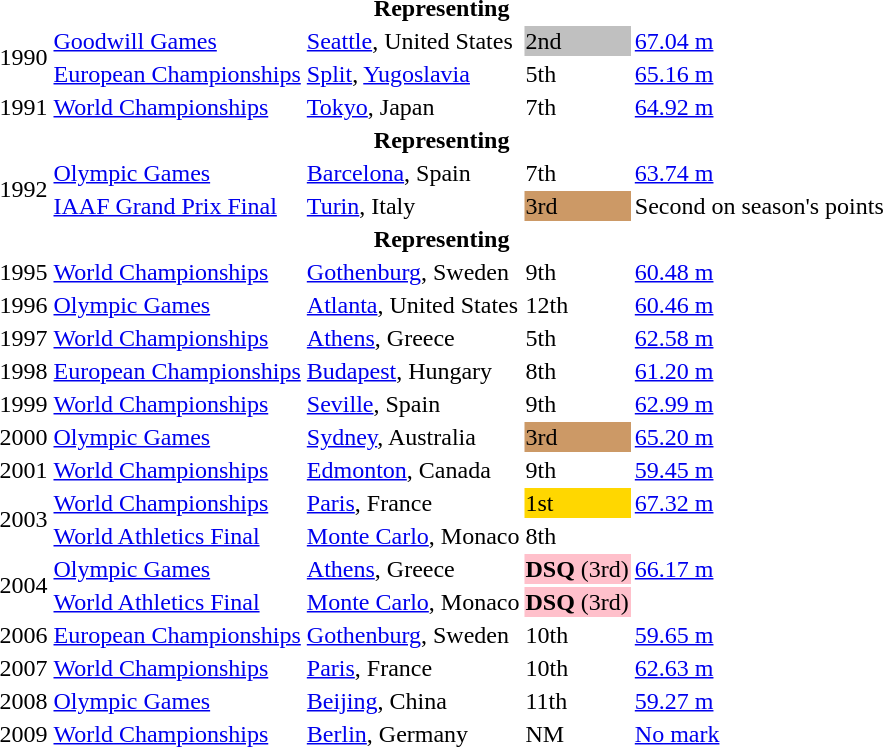<table>
<tr>
<th colspan="5">Representing </th>
</tr>
<tr>
<td rowspan=2>1990</td>
<td><a href='#'>Goodwill Games</a></td>
<td><a href='#'>Seattle</a>, United States</td>
<td bgcolor=silver>2nd</td>
<td><a href='#'>67.04 m</a></td>
</tr>
<tr>
<td><a href='#'>European Championships</a></td>
<td><a href='#'>Split</a>, <a href='#'>Yugoslavia</a></td>
<td>5th</td>
<td><a href='#'>65.16 m</a></td>
</tr>
<tr>
<td>1991</td>
<td><a href='#'>World Championships</a></td>
<td><a href='#'>Tokyo</a>, Japan</td>
<td>7th</td>
<td><a href='#'>64.92 m</a></td>
</tr>
<tr>
<th colspan="5">Representing </th>
</tr>
<tr>
<td rowspan=2>1992</td>
<td><a href='#'>Olympic Games</a></td>
<td><a href='#'>Barcelona</a>, Spain</td>
<td>7th</td>
<td><a href='#'>63.74 m</a></td>
</tr>
<tr>
<td><a href='#'>IAAF Grand Prix Final</a></td>
<td><a href='#'>Turin</a>, Italy</td>
<td bgcolor=cc9966>3rd</td>
<td>Second on season's points</td>
</tr>
<tr>
<th colspan="5">Representing </th>
</tr>
<tr>
<td>1995</td>
<td><a href='#'>World Championships</a></td>
<td><a href='#'>Gothenburg</a>, Sweden</td>
<td>9th</td>
<td><a href='#'>60.48 m</a></td>
</tr>
<tr>
<td>1996</td>
<td><a href='#'>Olympic Games</a></td>
<td><a href='#'>Atlanta</a>, United States</td>
<td>12th</td>
<td><a href='#'>60.46 m</a></td>
</tr>
<tr>
<td>1997</td>
<td><a href='#'>World Championships</a></td>
<td><a href='#'>Athens</a>, Greece</td>
<td>5th</td>
<td><a href='#'>62.58 m</a></td>
</tr>
<tr>
<td>1998</td>
<td><a href='#'>European Championships</a></td>
<td><a href='#'>Budapest</a>, Hungary</td>
<td>8th</td>
<td><a href='#'>61.20 m</a></td>
</tr>
<tr>
<td>1999</td>
<td><a href='#'>World Championships</a></td>
<td><a href='#'>Seville</a>, Spain</td>
<td>9th</td>
<td><a href='#'>62.99 m</a></td>
</tr>
<tr>
<td>2000</td>
<td><a href='#'>Olympic Games</a></td>
<td><a href='#'>Sydney</a>, Australia</td>
<td bgcolor="CC9966">3rd</td>
<td><a href='#'>65.20 m</a></td>
</tr>
<tr>
<td>2001</td>
<td><a href='#'>World Championships</a></td>
<td><a href='#'>Edmonton</a>, Canada</td>
<td>9th</td>
<td><a href='#'>59.45 m</a></td>
</tr>
<tr>
<td rowspan=2>2003</td>
<td><a href='#'>World Championships</a></td>
<td><a href='#'>Paris</a>, France</td>
<td bgcolor="gold">1st</td>
<td><a href='#'>67.32 m</a></td>
</tr>
<tr>
<td><a href='#'>World Athletics Final</a></td>
<td><a href='#'>Monte Carlo</a>, Monaco</td>
<td>8th</td>
<td></td>
</tr>
<tr>
<td rowspan=2>2004</td>
<td><a href='#'>Olympic Games</a></td>
<td><a href='#'>Athens</a>, Greece</td>
<td bgcolor="pink"><strong>DSQ</strong> (3rd)</td>
<td><a href='#'>66.17 m</a></td>
</tr>
<tr>
<td><a href='#'>World Athletics Final</a></td>
<td><a href='#'>Monte Carlo</a>, Monaco</td>
<td bgcolor="pink"><strong>DSQ</strong> (3rd)</td>
<td></td>
</tr>
<tr>
<td>2006</td>
<td><a href='#'>European Championships</a></td>
<td><a href='#'>Gothenburg</a>, Sweden</td>
<td>10th</td>
<td><a href='#'>59.65 m</a></td>
</tr>
<tr>
<td>2007</td>
<td><a href='#'>World Championships</a></td>
<td><a href='#'>Paris</a>, France</td>
<td>10th</td>
<td><a href='#'>62.63 m</a></td>
</tr>
<tr>
<td>2008</td>
<td><a href='#'>Olympic Games</a></td>
<td><a href='#'>Beijing</a>, China</td>
<td>11th</td>
<td><a href='#'>59.27 m</a></td>
</tr>
<tr>
<td>2009</td>
<td><a href='#'>World Championships</a></td>
<td><a href='#'>Berlin</a>, Germany</td>
<td>NM</td>
<td><a href='#'>No mark</a></td>
</tr>
</table>
